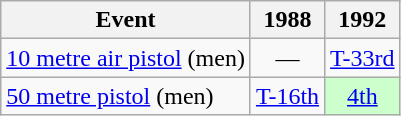<table class="wikitable" style="text-align: center">
<tr>
<th>Event</th>
<th>1988</th>
<th>1992</th>
</tr>
<tr>
<td align=left><a href='#'>10 metre air pistol</a> (men)</td>
<td>—</td>
<td><a href='#'>T-33rd</a></td>
</tr>
<tr>
<td align=left><a href='#'>50 metre pistol</a> (men)</td>
<td><a href='#'>T-16th</a></td>
<td style="background: #ccffcc"><a href='#'>4th</a></td>
</tr>
</table>
